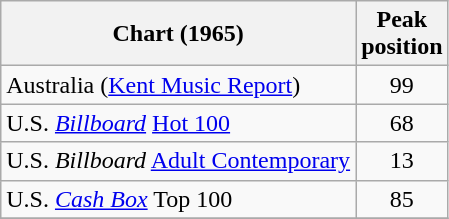<table class="wikitable sortable">
<tr>
<th align="left">Chart (1965)</th>
<th align="left">Peak<br>position</th>
</tr>
<tr>
<td>Australia (<a href='#'>Kent Music Report</a>)</td>
<td style="text-align:center;">99</td>
</tr>
<tr>
<td>U.S. <em><a href='#'>Billboard</a></em> <a href='#'>Hot 100</a></td>
<td style="text-align:center;">68</td>
</tr>
<tr>
<td>U.S. <em>Billboard</em> <a href='#'>Adult Contemporary</a></td>
<td style="text-align:center;">13</td>
</tr>
<tr>
<td>U.S. <em><a href='#'>Cash Box</a></em> Top 100</td>
<td style="text-align:center;">85</td>
</tr>
<tr>
</tr>
</table>
